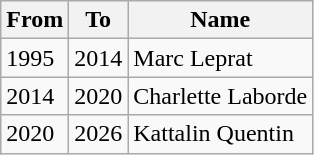<table class="wikitable">
<tr>
<th>From</th>
<th>To</th>
<th>Name</th>
</tr>
<tr>
<td>1995</td>
<td>2014</td>
<td>Marc Leprat</td>
</tr>
<tr>
<td>2014</td>
<td>2020</td>
<td>Charlette Laborde</td>
</tr>
<tr>
<td>2020</td>
<td>2026</td>
<td>Kattalin Quentin</td>
</tr>
</table>
